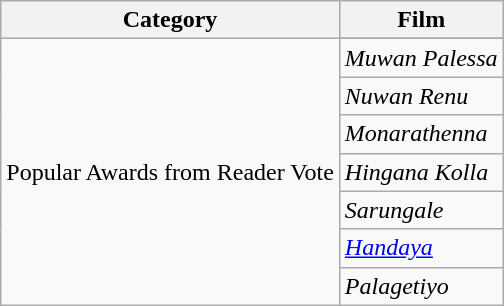<table class="wikitable plainrowheaders sortable">
<tr>
<th scope="col">Category</th>
<th scope="col">Film</th>
</tr>
<tr>
<td rowspan=8>Popular Awards from Reader Vote</td>
</tr>
<tr>
<td><em>Muwan Palessa</em></td>
</tr>
<tr>
<td><em>Nuwan Renu</em></td>
</tr>
<tr>
<td><em>Monarathenna</em></td>
</tr>
<tr>
<td><em>Hingana Kolla</em></td>
</tr>
<tr>
<td><em>Sarungale</em></td>
</tr>
<tr>
<td><em><a href='#'>Handaya</a></em></td>
</tr>
<tr>
<td><em>Palagetiyo</em></td>
</tr>
</table>
